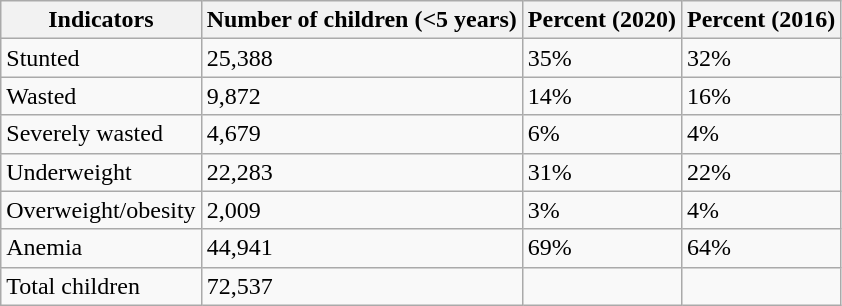<table class = "wikitable sortable">
<tr>
<th>Indicators</th>
<th>Number of children (<5 years)</th>
<th>Percent (2020)</th>
<th>Percent (2016)</th>
</tr>
<tr>
<td>Stunted</td>
<td>25,388</td>
<td>35%</td>
<td>32%</td>
</tr>
<tr>
<td>Wasted</td>
<td>9,872</td>
<td>14%</td>
<td>16%</td>
</tr>
<tr>
<td>Severely wasted</td>
<td>4,679</td>
<td>6%</td>
<td>4%</td>
</tr>
<tr>
<td>Underweight</td>
<td>22,283</td>
<td>31%</td>
<td>22%</td>
</tr>
<tr>
<td>Overweight/obesity</td>
<td>2,009</td>
<td>3%</td>
<td>4%</td>
</tr>
<tr>
<td>Anemia</td>
<td>44,941</td>
<td>69%</td>
<td>64%</td>
</tr>
<tr>
<td>Total children</td>
<td>72,537</td>
<td></td>
<td></td>
</tr>
</table>
